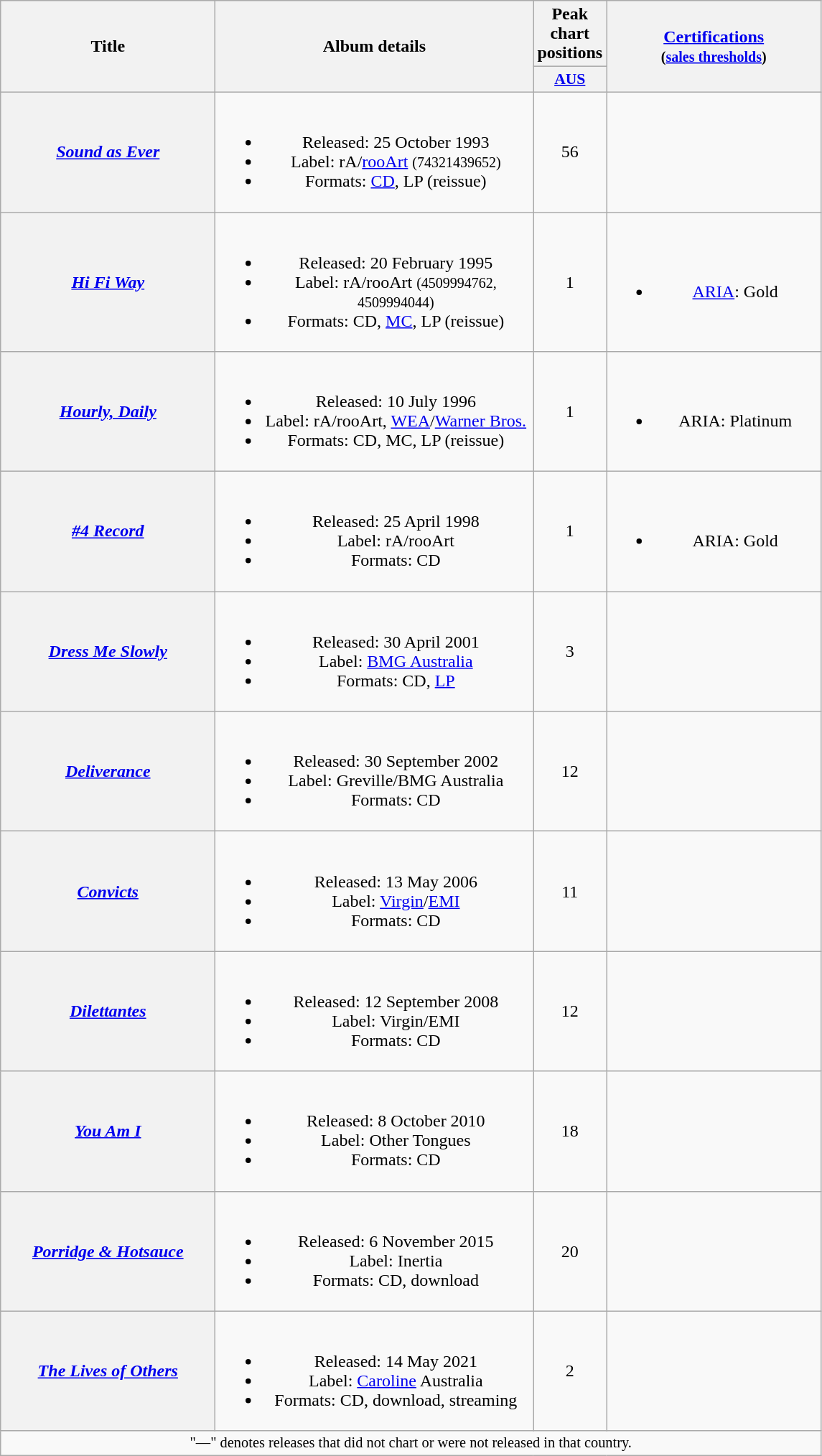<table class="wikitable plainrowheaders" style="text-align:center;">
<tr>
<th scope="col" rowspan="2" style="width:12em;">Title</th>
<th scope="col" rowspan="2" style="width:18em;">Album details</th>
<th scope="col" colspan="1">Peak chart positions</th>
<th scope="col" rowspan="2" style="width:12em;"><a href='#'>Certifications</a><br><small>(<a href='#'>sales thresholds</a>)</small></th>
</tr>
<tr>
<th scope="col" style="width:3em;font-size:90%;"><a href='#'>AUS</a><br></th>
</tr>
<tr>
<th scope="row"><em><a href='#'>Sound as Ever</a></em></th>
<td><br><ul><li>Released: 25 October 1993</li><li>Label: rA/<a href='#'>rooArt</a> <small>(74321439652)</small></li><li>Formats: <a href='#'>CD</a>, LP (reissue)</li></ul></td>
<td>56</td>
<td></td>
</tr>
<tr>
<th scope="row"><em><a href='#'>Hi Fi Way</a></em></th>
<td><br><ul><li>Released: 20 February 1995</li><li>Label: rA/rooArt <small>(4509994762, 4509994044)</small></li><li>Formats: CD, <a href='#'>MC</a>, LP (reissue)</li></ul></td>
<td>1</td>
<td><br><ul><li><a href='#'>ARIA</a>: Gold</li></ul></td>
</tr>
<tr>
<th scope="row"><em><a href='#'>Hourly, Daily</a></em></th>
<td><br><ul><li>Released: 10 July 1996</li><li>Label: rA/rooArt, <a href='#'>WEA</a>/<a href='#'>Warner Bros.</a></li><li>Formats: CD, MC, LP (reissue)</li></ul></td>
<td>1</td>
<td><br><ul><li>ARIA: Platinum</li></ul></td>
</tr>
<tr>
<th scope="row"><em><a href='#'>#4 Record</a></em></th>
<td><br><ul><li>Released: 25 April 1998</li><li>Label: rA/rooArt</li><li>Formats: CD</li></ul></td>
<td>1</td>
<td><br><ul><li>ARIA: Gold</li></ul></td>
</tr>
<tr>
<th scope="row"><em><a href='#'>Dress Me Slowly</a></em></th>
<td><br><ul><li>Released: 30 April 2001</li><li>Label: <a href='#'>BMG Australia</a></li><li>Formats: CD, <a href='#'>LP</a></li></ul></td>
<td>3</td>
<td></td>
</tr>
<tr>
<th scope="row"><em><a href='#'>Deliverance</a></em></th>
<td><br><ul><li>Released: 30 September 2002</li><li>Label: Greville/BMG Australia</li><li>Formats: CD</li></ul></td>
<td>12</td>
<td></td>
</tr>
<tr>
<th scope="row"><em><a href='#'>Convicts</a></em></th>
<td><br><ul><li>Released: 13 May 2006</li><li>Label: <a href='#'>Virgin</a>/<a href='#'>EMI</a></li><li>Formats: CD</li></ul></td>
<td>11</td>
<td></td>
</tr>
<tr>
<th scope="row"><em><a href='#'>Dilettantes</a></em></th>
<td><br><ul><li>Released: 12 September 2008</li><li>Label: Virgin/EMI</li><li>Formats: CD</li></ul></td>
<td>12</td>
<td></td>
</tr>
<tr>
<th scope="row"><em><a href='#'>You Am I</a></em></th>
<td><br><ul><li>Released: 8 October 2010</li><li>Label: Other Tongues</li><li>Formats: CD</li></ul></td>
<td>18</td>
<td></td>
</tr>
<tr>
<th scope="row"><em><a href='#'>Porridge & Hotsauce</a></em></th>
<td><br><ul><li>Released: 6 November 2015</li><li>Label: Inertia</li><li>Formats: CD, download</li></ul></td>
<td>20</td>
<td></td>
</tr>
<tr>
<th scope="row"><em><a href='#'>The Lives of Others</a></em></th>
<td><br><ul><li>Released: 14 May 2021</li><li>Label: <a href='#'>Caroline</a> Australia</li><li>Formats: CD, download, streaming</li></ul></td>
<td>2</td>
<td></td>
</tr>
<tr>
<td colspan="4" style="text-align:center; font-size:85%">"—" denotes releases that did not chart or were not released in that country.</td>
</tr>
</table>
